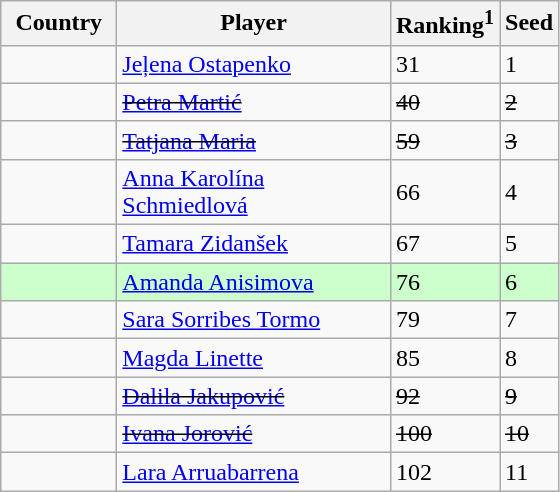<table class="sortable wikitable">
<tr>
<th width="70">Country</th>
<th width="175">Player</th>
<th>Ranking<sup>1</sup></th>
<th>Seed</th>
</tr>
<tr>
<td></td>
<td><a href='#'>Jeļena Ostapenko</a></td>
<td>31</td>
<td>1</td>
</tr>
<tr>
<td><s></s></td>
<td><s><a href='#'>Petra Martić</a></s></td>
<td><s>40</s></td>
<td><s>2</s></td>
</tr>
<tr>
<td><s></s></td>
<td><s><a href='#'>Tatjana Maria</a></s></td>
<td><s>59</s></td>
<td><s>3</s></td>
</tr>
<tr>
<td></td>
<td><a href='#'>Anna Karolína Schmiedlová</a></td>
<td>66</td>
<td>4</td>
</tr>
<tr>
<td></td>
<td><a href='#'>Tamara Zidanšek</a></td>
<td>67</td>
<td>5</td>
</tr>
<tr style="background:#cfc;">
<td></td>
<td><a href='#'>Amanda Anisimova</a></td>
<td>76</td>
<td>6</td>
</tr>
<tr>
<td></td>
<td><a href='#'>Sara Sorribes Tormo</a></td>
<td>79</td>
<td>7</td>
</tr>
<tr>
<td></td>
<td><a href='#'>Magda Linette</a></td>
<td>85</td>
<td>8</td>
</tr>
<tr>
<td><s></s></td>
<td><s><a href='#'>Dalila Jakupović</a></s></td>
<td><s>92</s></td>
<td><s>9</s></td>
</tr>
<tr>
<td><s></s></td>
<td><s><a href='#'>Ivana Jorović</a></s></td>
<td><s>100</s></td>
<td><s>10</s></td>
</tr>
<tr>
<td></td>
<td><a href='#'>Lara Arruabarrena</a></td>
<td>102</td>
<td>11</td>
</tr>
</table>
